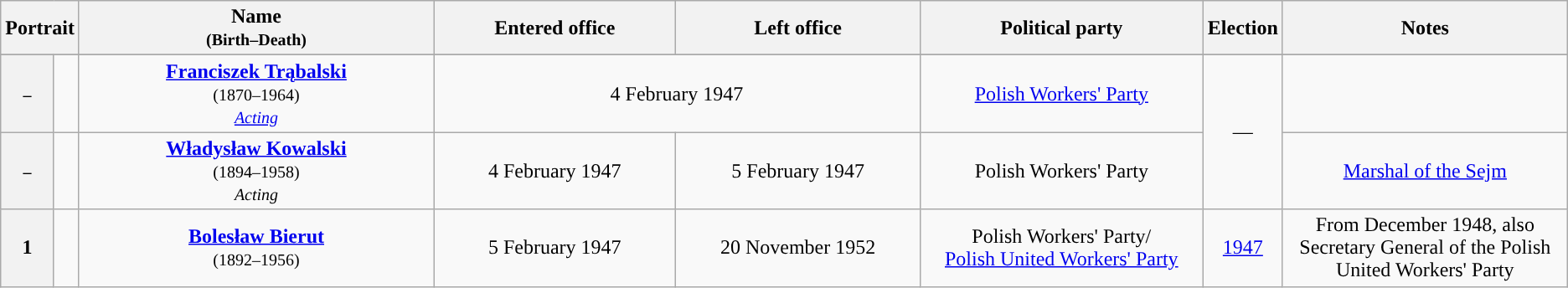<table class="wikitable" style="text-align:center">
<tr>
<th colspan=2>Portrait</th>
<th width=25%>Name<br><small>(Birth–Death)</small></th>
<th width=17%>Entered office</th>
<th width=17%>Left office</th>
<th width=20%>Political party</th>
<th>Election</th>
<th width=20%>Notes</th>
</tr>
<tr>
</tr>
<tr>
<th style="background:"><small>–</small></th>
<td></td>
<td><strong><a href='#'>Franciszek Trąbalski</a></strong><br><small>(1870–1964)</small><br><small><em><a href='#'>Acting</a></em></small></td>
<td colspan=2>4 February 1947</td>
<td><a href='#'>Polish Workers' Party</a></td>
<td rowspan=2>—</td>
<td></td>
</tr>
<tr>
<th style="background:"><small>–</small></th>
<td></td>
<td><strong><a href='#'>Władysław Kowalski</a></strong><br><small>(1894–1958)</small><br><small><em>Acting</em></small></td>
<td>4 February 1947</td>
<td>5 February 1947</td>
<td>Polish Workers' Party</td>
<td><a href='#'>Marshal of the Sejm</a></td>
</tr>
<tr>
<th style="background:">1</th>
<td></td>
<td><strong><a href='#'>Bolesław Bierut</a></strong><br><small>(1892–1956)</small></td>
<td>5 February 1947</td>
<td>20 November 1952</td>
<td>Polish Workers' Party/<br><a href='#'>Polish United Workers' Party</a></td>
<td><a href='#'>1947</a></td>
<td>From December 1948, also Secretary General of the Polish United Workers' Party</td>
</tr>
</table>
